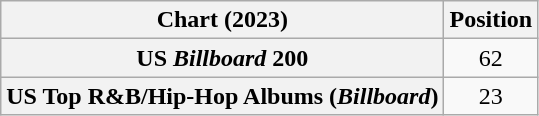<table class="wikitable sortable plainrowheaders" style="text-align:center">
<tr>
<th scope="col">Chart (2023)</th>
<th scope="col">Position</th>
</tr>
<tr>
<th scope="row">US <em>Billboard</em> 200</th>
<td>62</td>
</tr>
<tr>
<th scope="row">US Top R&B/Hip-Hop Albums (<em>Billboard</em>)</th>
<td>23</td>
</tr>
</table>
